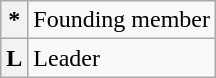<table class="wikitable">
<tr>
<th>*</th>
<td>Founding member</td>
</tr>
<tr>
<th><strong>L</strong></th>
<td>Leader</td>
</tr>
</table>
